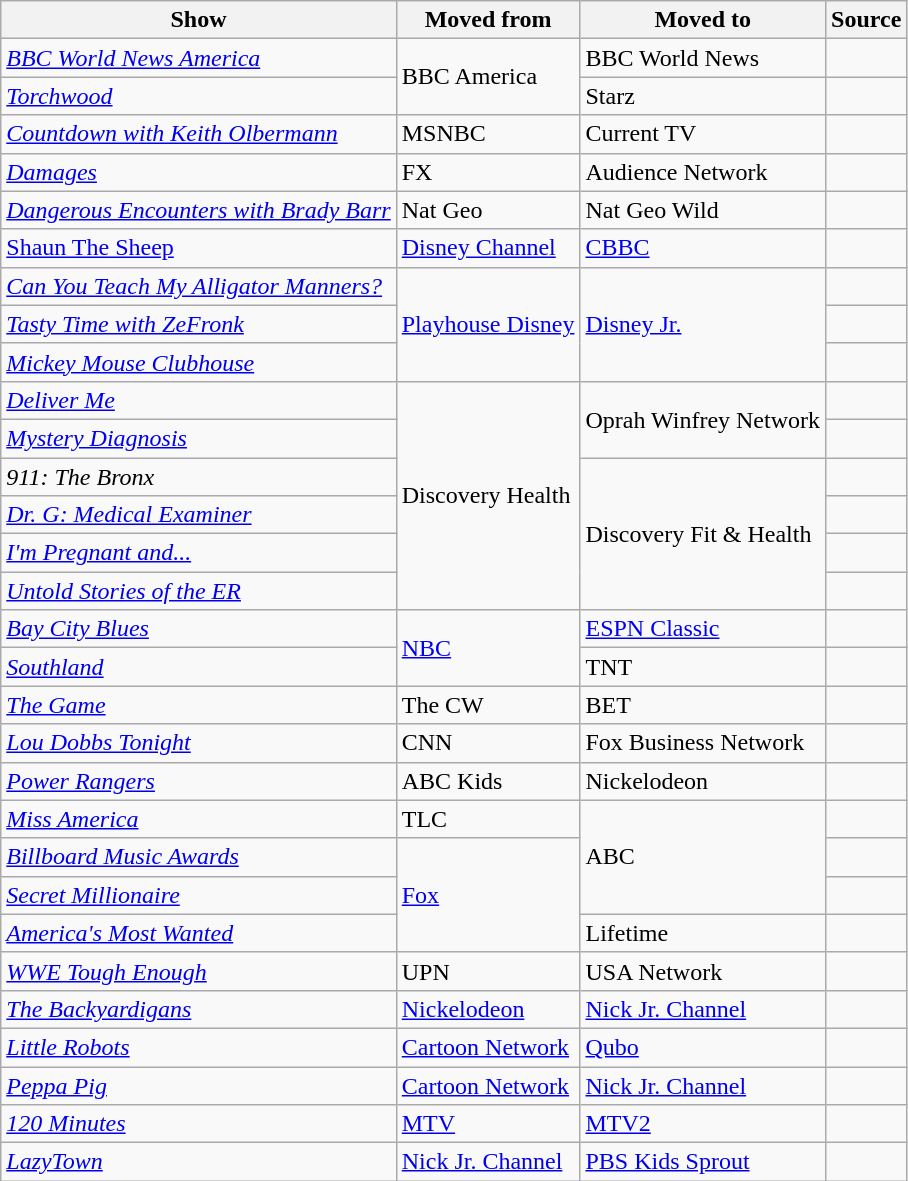<table class="wikitable sortable">
<tr ">
<th>Show</th>
<th>Moved from</th>
<th>Moved to</th>
<th class="unsortable">Source</th>
</tr>
<tr>
<td><em><a href='#'>BBC World News America</a></em></td>
<td rowspan="2">BBC America</td>
<td>BBC World News</td>
<td></td>
</tr>
<tr>
<td><em><a href='#'>Torchwood</a></em></td>
<td>Starz</td>
<td></td>
</tr>
<tr>
<td><em><a href='#'>Countdown with Keith Olbermann</a></em></td>
<td>MSNBC</td>
<td>Current TV</td>
<td></td>
</tr>
<tr>
<td><em><a href='#'>Damages</a></em></td>
<td>FX</td>
<td>Audience Network</td>
<td></td>
</tr>
<tr>
<td><em><a href='#'>Dangerous Encounters with Brady Barr</a></em></td>
<td>Nat Geo</td>
<td>Nat Geo Wild</td>
<td></td>
</tr>
<tr>
<td><a href='#'>Shaun The Sheep</a></td>
<td><a href='#'>Disney Channel</a></td>
<td><a href='#'>CBBC</a></td>
<td></td>
</tr>
<tr>
<td><em><a href='#'>Can You Teach My Alligator Manners?</a></em></td>
<td rowspan="3"><a href='#'>Playhouse Disney</a></td>
<td rowspan="3"><a href='#'>Disney Jr.</a></td>
<td></td>
</tr>
<tr>
<td><em><a href='#'>Tasty Time with ZeFronk</a></em></td>
<td></td>
</tr>
<tr>
<td><em><a href='#'>Mickey Mouse Clubhouse</a></em></td>
<td></td>
</tr>
<tr>
<td><em><a href='#'>Deliver Me</a></em></td>
<td rowspan="6">Discovery Health</td>
<td rowspan="2">Oprah Winfrey Network</td>
<td></td>
</tr>
<tr>
<td><em><a href='#'>Mystery Diagnosis</a></em></td>
<td></td>
</tr>
<tr>
<td><em>911: The Bronx</em></td>
<td rowspan="4">Discovery Fit & Health</td>
<td></td>
</tr>
<tr>
<td><em><a href='#'>Dr. G: Medical Examiner</a></em></td>
<td></td>
</tr>
<tr>
<td><em><a href='#'>I'm Pregnant and...</a></em></td>
<td></td>
</tr>
<tr>
<td><em><a href='#'>Untold Stories of the ER</a></em></td>
<td></td>
</tr>
<tr>
<td><em><a href='#'>Bay City Blues</a></em></td>
<td rowspan="2"><a href='#'>NBC</a></td>
<td><a href='#'>ESPN Classic</a></td>
<td></td>
</tr>
<tr>
<td><em><a href='#'>Southland</a></em></td>
<td>TNT</td>
<td></td>
</tr>
<tr>
<td><em><a href='#'>The Game</a></em></td>
<td>The CW</td>
<td>BET</td>
<td></td>
</tr>
<tr>
<td><em><a href='#'>Lou Dobbs Tonight</a></em></td>
<td>CNN</td>
<td>Fox Business Network</td>
<td></td>
</tr>
<tr>
<td><em><a href='#'>Power Rangers</a></em></td>
<td>ABC Kids</td>
<td>Nickelodeon</td>
<td></td>
</tr>
<tr>
<td><em><a href='#'>Miss America</a></em></td>
<td>TLC</td>
<td rowspan="3">ABC</td>
<td></td>
</tr>
<tr>
<td><em><a href='#'>Billboard Music Awards</a></em></td>
<td rowspan="3"><a href='#'>Fox</a></td>
<td></td>
</tr>
<tr>
<td><em><a href='#'>Secret Millionaire</a></em></td>
<td></td>
</tr>
<tr>
<td><em><a href='#'>America's Most Wanted</a></em></td>
<td>Lifetime</td>
<td></td>
</tr>
<tr>
<td><em><a href='#'>WWE Tough Enough</a></em></td>
<td>UPN</td>
<td>USA Network</td>
<td></td>
</tr>
<tr>
<td><em><a href='#'>The Backyardigans</a></em></td>
<td><a href='#'>Nickelodeon</a></td>
<td><a href='#'>Nick Jr. Channel</a></td>
<td></td>
</tr>
<tr>
<td><em><a href='#'>Little Robots</a></em></td>
<td><a href='#'>Cartoon Network</a></td>
<td><a href='#'>Qubo</a></td>
<td></td>
</tr>
<tr>
<td><em><a href='#'>Peppa Pig</a></em></td>
<td><a href='#'>Cartoon Network</a></td>
<td><a href='#'>Nick Jr. Channel</a></td>
<td></td>
</tr>
<tr>
<td><em><a href='#'>120 Minutes</a></em></td>
<td><a href='#'>MTV</a></td>
<td><a href='#'>MTV2</a></td>
<td></td>
</tr>
<tr>
<td><em><a href='#'>LazyTown</a></em></td>
<td><a href='#'>Nick Jr. Channel</a></td>
<td rowspan="2"><a href='#'>PBS Kids Sprout</a></td>
<td></td>
</tr>
</table>
